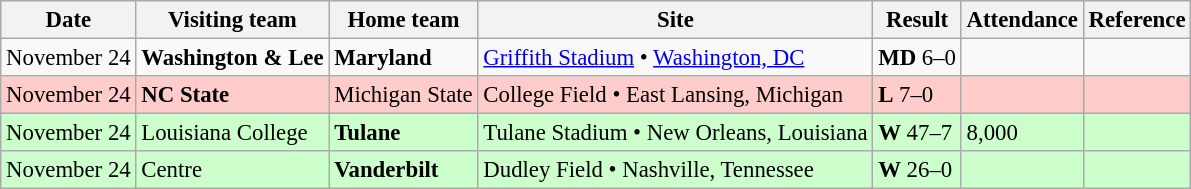<table class="wikitable" style="font-size:95%;">
<tr>
<th>Date</th>
<th>Visiting team</th>
<th>Home team</th>
<th>Site</th>
<th>Result</th>
<th>Attendance</th>
<th class="unsortable">Reference</th>
</tr>
<tr bgcolor=>
<td>November 24</td>
<td><strong>Washington & Lee</strong></td>
<td><strong>Maryland</strong></td>
<td><a href='#'>Griffith Stadium</a> • <a href='#'>Washington, DC</a></td>
<td><strong>MD</strong> 6–0</td>
<td></td>
<td></td>
</tr>
<tr bgcolor=ffcccc>
<td>November 24</td>
<td><strong>NC State</strong></td>
<td>Michigan State</td>
<td>College Field • East Lansing, Michigan</td>
<td><strong>L</strong> 7–0</td>
<td></td>
<td></td>
</tr>
<tr bgcolor=ccffcc>
<td>November 24</td>
<td>Louisiana College</td>
<td><strong>Tulane</strong></td>
<td>Tulane Stadium • New Orleans, Louisiana</td>
<td><strong>W</strong> 47–7</td>
<td>8,000</td>
<td></td>
</tr>
<tr bgcolor=ccffcc>
<td>November 24</td>
<td>Centre</td>
<td><strong>Vanderbilt</strong></td>
<td>Dudley Field • Nashville, Tennessee</td>
<td><strong>W</strong> 26–0</td>
<td></td>
<td></td>
</tr>
</table>
